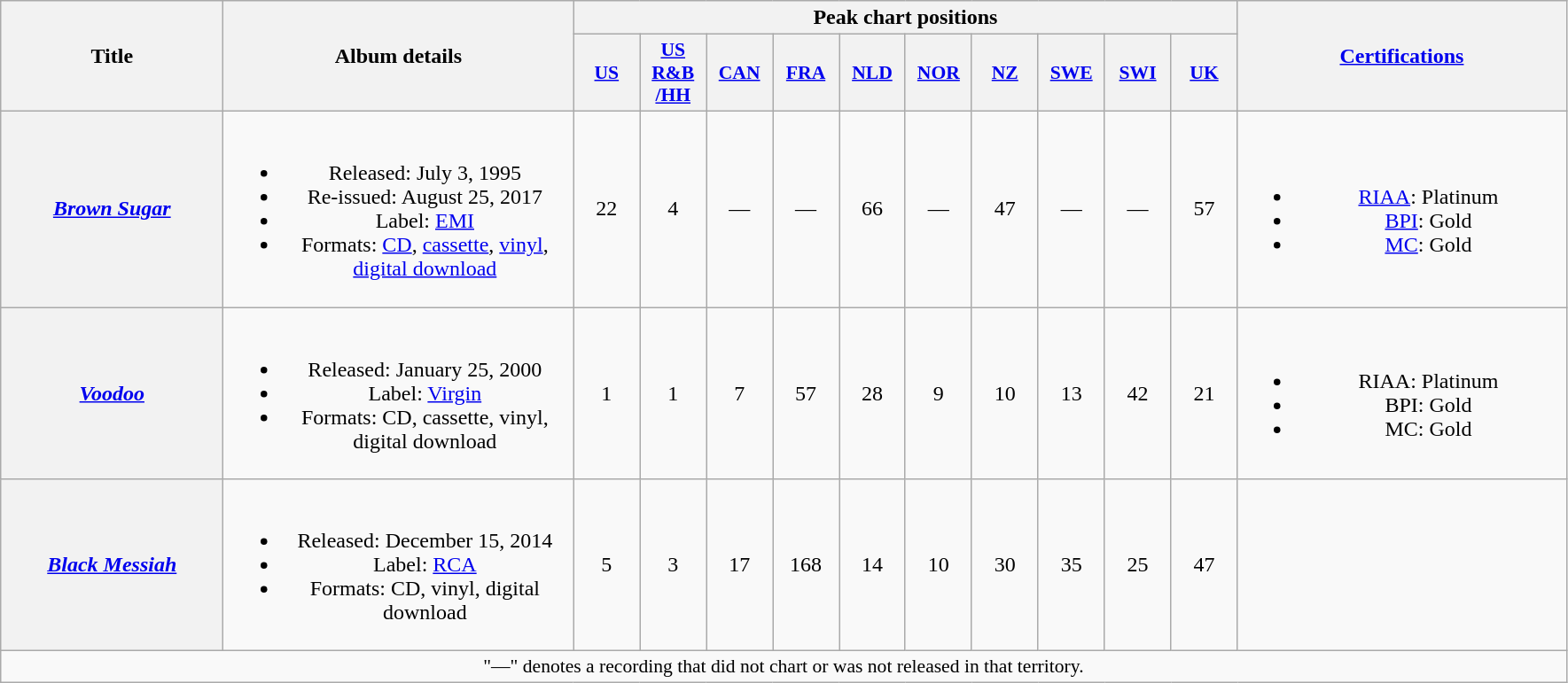<table class="wikitable plainrowheaders" style="text-align:center;">
<tr>
<th scope="col" rowspan="2" style="width:10em;">Title</th>
<th scope="col" rowspan="2" style="width:16em;">Album details</th>
<th scope="col" colspan="10">Peak chart positions</th>
<th scope="col" rowspan="2" style="width:15em;"><a href='#'>Certifications</a></th>
</tr>
<tr>
<th scope="col" style="width:3em;font-size:90%;"><a href='#'>US</a><br></th>
<th scope="col" style="width:3em;font-size:90%;"><a href='#'>US<br>R&B<br>/HH</a><br></th>
<th scope="col" style="width:3em;font-size:90%;"><a href='#'>CAN</a><br></th>
<th scope="col" style="width:3em;font-size:90%;"><a href='#'>FRA</a><br></th>
<th scope="col" style="width:3em;font-size:90%;"><a href='#'>NLD</a><br></th>
<th scope="col" style="width:3em;font-size:90%;"><a href='#'>NOR</a><br></th>
<th scope="col" style="width:3em;font-size:90%;"><a href='#'>NZ</a><br></th>
<th scope="col" style="width:3em;font-size:90%;"><a href='#'>SWE</a><br></th>
<th scope="col" style="width:3em;font-size:90%;"><a href='#'>SWI</a><br></th>
<th scope="col" style="width:3em;font-size:90%;"><a href='#'>UK</a><br></th>
</tr>
<tr>
<th scope="row"><em><a href='#'>Brown Sugar</a></em></th>
<td><br><ul><li>Released: July 3, 1995</li><li>Re-issued: August 25, 2017</li><li>Label: <a href='#'>EMI</a></li><li>Formats: <a href='#'>CD</a>, <a href='#'>cassette</a>, <a href='#'>vinyl</a>, <a href='#'>digital download</a></li></ul></td>
<td>22</td>
<td>4</td>
<td>—</td>
<td>—</td>
<td>66</td>
<td>—</td>
<td>47</td>
<td>—</td>
<td>—</td>
<td>57</td>
<td><br><ul><li><a href='#'>RIAA</a>: Platinum</li><li><a href='#'>BPI</a>: Gold</li><li><a href='#'>MC</a>: Gold</li></ul></td>
</tr>
<tr>
<th scope="row"><em><a href='#'>Voodoo</a></em></th>
<td><br><ul><li>Released: January 25, 2000</li><li>Label: <a href='#'>Virgin</a></li><li>Formats: CD, cassette, vinyl, digital download</li></ul></td>
<td>1</td>
<td>1</td>
<td>7</td>
<td>57</td>
<td>28</td>
<td>9</td>
<td>10</td>
<td>13</td>
<td>42</td>
<td>21</td>
<td><br><ul><li>RIAA: Platinum</li><li>BPI: Gold</li><li>MC: Gold</li></ul></td>
</tr>
<tr>
<th scope="row"><em><a href='#'>Black Messiah</a></em><br></th>
<td><br><ul><li>Released: December 15, 2014</li><li>Label: <a href='#'>RCA</a></li><li>Formats: CD, vinyl, digital download</li></ul></td>
<td>5</td>
<td>3</td>
<td>17</td>
<td>168</td>
<td>14</td>
<td>10</td>
<td>30</td>
<td>35</td>
<td>25</td>
<td>47</td>
<td></td>
</tr>
<tr>
<td colspan="15" style="font-size:90%">"—" denotes a recording that did not chart or was not released in that territory.</td>
</tr>
</table>
